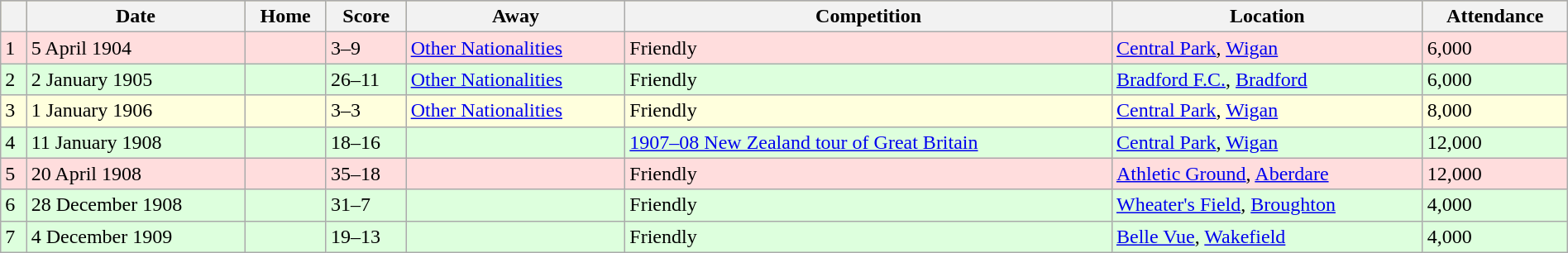<table class="wikitable" width=100%>
<tr bgcolor=#bdb76b>
<th></th>
<th>Date</th>
<th>Home</th>
<th>Score</th>
<th>Away</th>
<th>Competition</th>
<th>Location</th>
<th>Attendance</th>
</tr>
<tr bgcolor=#FFDDDD>
<td>1</td>
<td>5 April 1904</td>
<td><strong></strong></td>
<td>3–9</td>
<td><a href='#'>Other Nationalities</a></td>
<td>Friendly</td>
<td> <a href='#'>Central Park</a>, <a href='#'>Wigan</a></td>
<td>6,000</td>
</tr>
<tr bgcolor=#DDFFDD>
<td>2</td>
<td>2 January 1905</td>
<td><strong></strong></td>
<td>26–11</td>
<td><a href='#'>Other Nationalities</a></td>
<td>Friendly</td>
<td> <a href='#'>Bradford F.C.</a>, <a href='#'>Bradford</a></td>
<td>6,000</td>
</tr>
<tr bgcolor=#FFFFDD>
<td>3</td>
<td>1 January 1906</td>
<td><strong></strong></td>
<td>3–3</td>
<td><a href='#'>Other Nationalities</a></td>
<td>Friendly</td>
<td> <a href='#'>Central Park</a>, <a href='#'>Wigan</a></td>
<td>8,000</td>
</tr>
<tr bgcolor=#DDFFDD>
<td>4</td>
<td>11 January 1908</td>
<td><strong></strong></td>
<td>18–16</td>
<td></td>
<td><a href='#'>1907–08 New Zealand tour of Great Britain</a></td>
<td> <a href='#'>Central Park</a>, <a href='#'>Wigan</a></td>
<td>12,000</td>
</tr>
<tr bgcolor=#FFDDDD>
<td>5</td>
<td>20 April 1908</td>
<td></td>
<td>35–18</td>
<td><strong></strong></td>
<td>Friendly</td>
<td> <a href='#'>Athletic Ground</a>, <a href='#'>Aberdare</a></td>
<td>12,000</td>
</tr>
<tr bgcolor=#DDFFDD>
<td>6</td>
<td>28 December 1908</td>
<td><strong></strong></td>
<td>31–7</td>
<td></td>
<td>Friendly</td>
<td> <a href='#'>Wheater's Field</a>, <a href='#'>Broughton</a></td>
<td>4,000</td>
</tr>
<tr bgcolor=#DDFFDD>
<td>7</td>
<td>4 December 1909</td>
<td><strong></strong></td>
<td>19–13</td>
<td></td>
<td>Friendly</td>
<td> <a href='#'>Belle Vue</a>, <a href='#'>Wakefield</a></td>
<td>4,000</td>
</tr>
</table>
